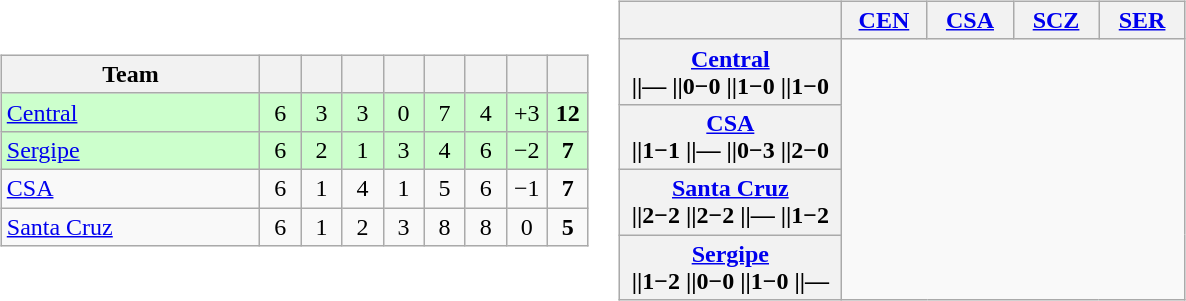<table>
<tr>
<td><br><table class="wikitable" style="text-align: center;">
<tr>
<th width=165>Team</th>
<th width=20></th>
<th width=20></th>
<th width=20></th>
<th width=20></th>
<th width=20></th>
<th width=20></th>
<th width=20></th>
<th width=20></th>
</tr>
<tr bgcolor=#CCFFCC>
<td align=left> <a href='#'>Central</a></td>
<td>6</td>
<td>3</td>
<td>3</td>
<td>0</td>
<td>7</td>
<td>4</td>
<td>+3</td>
<td><strong>12</strong></td>
</tr>
<tr bgcolor=#CCFFCC>
<td align=left> <a href='#'>Sergipe</a></td>
<td>6</td>
<td>2</td>
<td>1</td>
<td>3</td>
<td>4</td>
<td>6</td>
<td>−2</td>
<td><strong>7</strong></td>
</tr>
<tr>
<td align=left> <a href='#'>CSA</a></td>
<td>6</td>
<td>1</td>
<td>4</td>
<td>1</td>
<td>5</td>
<td>6</td>
<td>−1</td>
<td><strong>7</strong></td>
</tr>
<tr>
<td align=left> <a href='#'>Santa Cruz</a></td>
<td>6</td>
<td>1</td>
<td>2</td>
<td>3</td>
<td>8</td>
<td>8</td>
<td>0</td>
<td><strong>5</strong></td>
</tr>
</table>
</td>
<td><br><table class="wikitable" style="text-align:center">
<tr>
<th width="140"> </th>
<th width="50"><a href='#'>CEN</a></th>
<th width="50"><a href='#'>CSA</a></th>
<th width="50"><a href='#'>SCZ</a></th>
<th width="50"><a href='#'>SER</a></th>
</tr>
<tr>
<th><a href='#'>Central</a><br> ||—
 ||0−0
 ||1−0
 ||1−0</th>
</tr>
<tr>
<th><a href='#'>CSA</a><br> ||1−1
 ||—
 ||0−3
 ||2−0</th>
</tr>
<tr>
<th><a href='#'>Santa Cruz</a><br> ||2−2
 ||2−2
 ||—
 ||1−2</th>
</tr>
<tr>
<th><a href='#'>Sergipe</a><br> ||1−2
 ||0−0
 ||1−0
 ||—</th>
</tr>
</table>
</td>
</tr>
</table>
